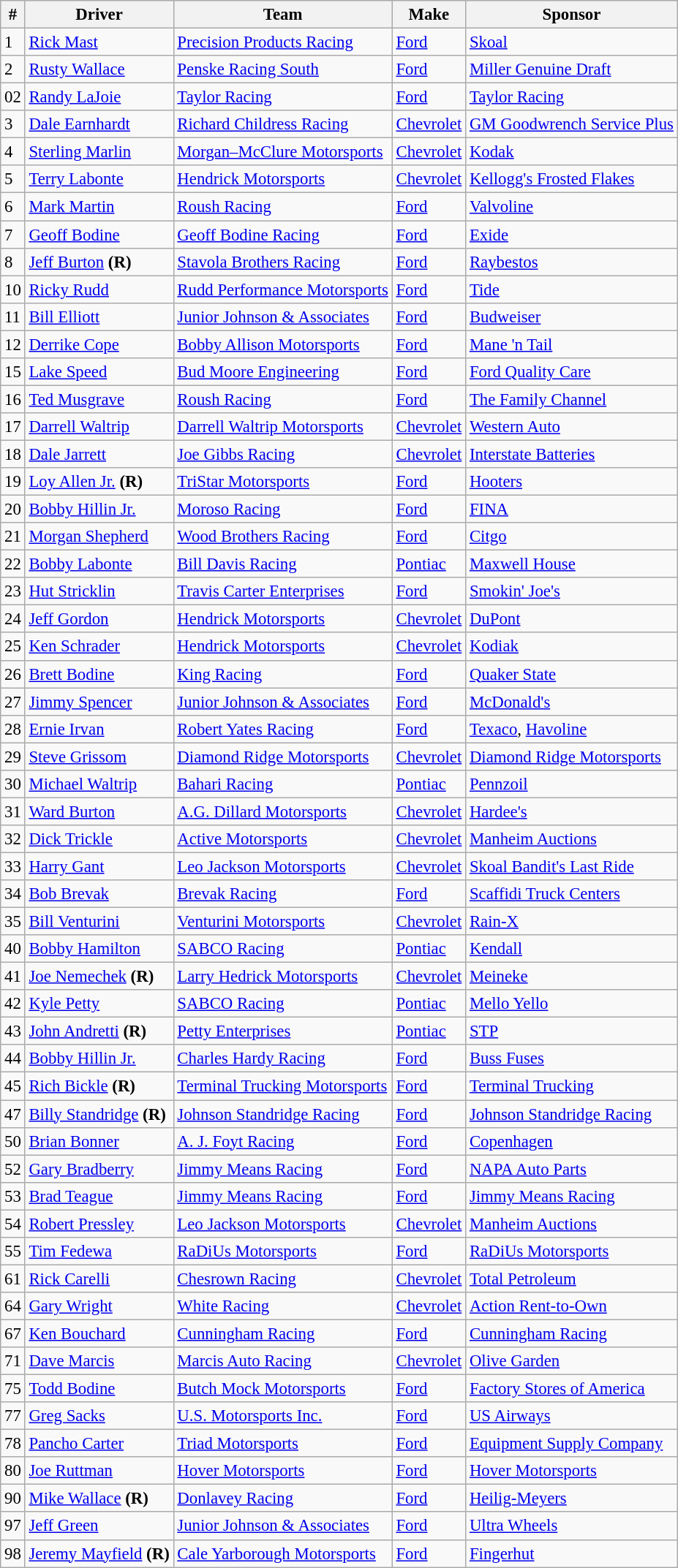<table class="wikitable" style="font-size:95%">
<tr>
<th>#</th>
<th>Driver</th>
<th>Team</th>
<th>Make</th>
<th>Sponsor</th>
</tr>
<tr>
<td>1</td>
<td><a href='#'>Rick Mast</a></td>
<td><a href='#'>Precision Products Racing</a></td>
<td><a href='#'>Ford</a></td>
<td><a href='#'>Skoal</a></td>
</tr>
<tr>
<td>2</td>
<td><a href='#'>Rusty Wallace</a></td>
<td><a href='#'>Penske Racing South</a></td>
<td><a href='#'>Ford</a></td>
<td><a href='#'>Miller Genuine Draft</a></td>
</tr>
<tr>
<td>02</td>
<td><a href='#'>Randy LaJoie</a></td>
<td><a href='#'>Taylor Racing</a></td>
<td><a href='#'>Ford</a></td>
<td><a href='#'>Taylor Racing</a></td>
</tr>
<tr>
<td>3</td>
<td><a href='#'>Dale Earnhardt</a></td>
<td><a href='#'>Richard Childress Racing</a></td>
<td><a href='#'>Chevrolet</a></td>
<td><a href='#'>GM Goodwrench Service Plus</a></td>
</tr>
<tr>
<td>4</td>
<td><a href='#'>Sterling Marlin</a></td>
<td><a href='#'>Morgan–McClure Motorsports</a></td>
<td><a href='#'>Chevrolet</a></td>
<td><a href='#'>Kodak</a></td>
</tr>
<tr>
<td>5</td>
<td><a href='#'>Terry Labonte</a></td>
<td><a href='#'>Hendrick Motorsports</a></td>
<td><a href='#'>Chevrolet</a></td>
<td><a href='#'>Kellogg's Frosted Flakes</a></td>
</tr>
<tr>
<td>6</td>
<td><a href='#'>Mark Martin</a></td>
<td><a href='#'>Roush Racing</a></td>
<td><a href='#'>Ford</a></td>
<td><a href='#'>Valvoline</a></td>
</tr>
<tr>
<td>7</td>
<td><a href='#'>Geoff Bodine</a></td>
<td><a href='#'>Geoff Bodine Racing</a></td>
<td><a href='#'>Ford</a></td>
<td><a href='#'>Exide</a></td>
</tr>
<tr>
<td>8</td>
<td><a href='#'>Jeff Burton</a> <strong>(R)</strong></td>
<td><a href='#'>Stavola Brothers Racing</a></td>
<td><a href='#'>Ford</a></td>
<td><a href='#'>Raybestos</a></td>
</tr>
<tr>
<td>10</td>
<td><a href='#'>Ricky Rudd</a></td>
<td><a href='#'>Rudd Performance Motorsports</a></td>
<td><a href='#'>Ford</a></td>
<td><a href='#'>Tide</a></td>
</tr>
<tr>
<td>11</td>
<td><a href='#'>Bill Elliott</a></td>
<td><a href='#'>Junior Johnson & Associates</a></td>
<td><a href='#'>Ford</a></td>
<td><a href='#'>Budweiser</a></td>
</tr>
<tr>
<td>12</td>
<td><a href='#'>Derrike Cope</a></td>
<td><a href='#'>Bobby Allison Motorsports</a></td>
<td><a href='#'>Ford</a></td>
<td><a href='#'>Mane 'n Tail</a></td>
</tr>
<tr>
<td>15</td>
<td><a href='#'>Lake Speed</a></td>
<td><a href='#'>Bud Moore Engineering</a></td>
<td><a href='#'>Ford</a></td>
<td><a href='#'>Ford Quality Care</a></td>
</tr>
<tr>
<td>16</td>
<td><a href='#'>Ted Musgrave</a></td>
<td><a href='#'>Roush Racing</a></td>
<td><a href='#'>Ford</a></td>
<td><a href='#'>The Family Channel</a></td>
</tr>
<tr>
<td>17</td>
<td><a href='#'>Darrell Waltrip</a></td>
<td><a href='#'>Darrell Waltrip Motorsports</a></td>
<td><a href='#'>Chevrolet</a></td>
<td><a href='#'>Western Auto</a></td>
</tr>
<tr>
<td>18</td>
<td><a href='#'>Dale Jarrett</a></td>
<td><a href='#'>Joe Gibbs Racing</a></td>
<td><a href='#'>Chevrolet</a></td>
<td><a href='#'>Interstate Batteries</a></td>
</tr>
<tr>
<td>19</td>
<td><a href='#'>Loy Allen Jr.</a> <strong>(R)</strong></td>
<td><a href='#'>TriStar Motorsports</a></td>
<td><a href='#'>Ford</a></td>
<td><a href='#'>Hooters</a></td>
</tr>
<tr>
<td>20</td>
<td><a href='#'>Bobby Hillin Jr.</a></td>
<td><a href='#'>Moroso Racing</a></td>
<td><a href='#'>Ford</a></td>
<td><a href='#'>FINA</a></td>
</tr>
<tr>
<td>21</td>
<td><a href='#'>Morgan Shepherd</a></td>
<td><a href='#'>Wood Brothers Racing</a></td>
<td><a href='#'>Ford</a></td>
<td><a href='#'>Citgo</a></td>
</tr>
<tr>
<td>22</td>
<td><a href='#'>Bobby Labonte</a></td>
<td><a href='#'>Bill Davis Racing</a></td>
<td><a href='#'>Pontiac</a></td>
<td><a href='#'>Maxwell House</a></td>
</tr>
<tr>
<td>23</td>
<td><a href='#'>Hut Stricklin</a></td>
<td><a href='#'>Travis Carter Enterprises</a></td>
<td><a href='#'>Ford</a></td>
<td><a href='#'>Smokin' Joe's</a></td>
</tr>
<tr>
<td>24</td>
<td><a href='#'>Jeff Gordon</a></td>
<td><a href='#'>Hendrick Motorsports</a></td>
<td><a href='#'>Chevrolet</a></td>
<td><a href='#'>DuPont</a></td>
</tr>
<tr>
<td>25</td>
<td><a href='#'>Ken Schrader</a></td>
<td><a href='#'>Hendrick Motorsports</a></td>
<td><a href='#'>Chevrolet</a></td>
<td><a href='#'>Kodiak</a></td>
</tr>
<tr>
<td>26</td>
<td><a href='#'>Brett Bodine</a></td>
<td><a href='#'>King Racing</a></td>
<td><a href='#'>Ford</a></td>
<td><a href='#'>Quaker State</a></td>
</tr>
<tr>
<td>27</td>
<td><a href='#'>Jimmy Spencer</a></td>
<td><a href='#'>Junior Johnson & Associates</a></td>
<td><a href='#'>Ford</a></td>
<td><a href='#'>McDonald's</a></td>
</tr>
<tr>
<td>28</td>
<td><a href='#'>Ernie Irvan</a></td>
<td><a href='#'>Robert Yates Racing</a></td>
<td><a href='#'>Ford</a></td>
<td><a href='#'>Texaco</a>, <a href='#'>Havoline</a></td>
</tr>
<tr>
<td>29</td>
<td><a href='#'>Steve Grissom</a></td>
<td><a href='#'>Diamond Ridge Motorsports</a></td>
<td><a href='#'>Chevrolet</a></td>
<td><a href='#'>Diamond Ridge Motorsports</a></td>
</tr>
<tr>
<td>30</td>
<td><a href='#'>Michael Waltrip</a></td>
<td><a href='#'>Bahari Racing</a></td>
<td><a href='#'>Pontiac</a></td>
<td><a href='#'>Pennzoil</a></td>
</tr>
<tr>
<td>31</td>
<td><a href='#'>Ward Burton</a></td>
<td><a href='#'>A.G. Dillard Motorsports</a></td>
<td><a href='#'>Chevrolet</a></td>
<td><a href='#'>Hardee's</a></td>
</tr>
<tr>
<td>32</td>
<td><a href='#'>Dick Trickle</a></td>
<td><a href='#'>Active Motorsports</a></td>
<td><a href='#'>Chevrolet</a></td>
<td><a href='#'>Manheim Auctions</a></td>
</tr>
<tr>
<td>33</td>
<td><a href='#'>Harry Gant</a></td>
<td><a href='#'>Leo Jackson Motorsports</a></td>
<td><a href='#'>Chevrolet</a></td>
<td><a href='#'>Skoal Bandit's Last Ride</a></td>
</tr>
<tr>
<td>34</td>
<td><a href='#'>Bob Brevak</a></td>
<td><a href='#'>Brevak Racing</a></td>
<td><a href='#'>Ford</a></td>
<td><a href='#'>Scaffidi Truck Centers</a></td>
</tr>
<tr>
<td>35</td>
<td><a href='#'>Bill Venturini</a></td>
<td><a href='#'>Venturini Motorsports</a></td>
<td><a href='#'>Chevrolet</a></td>
<td><a href='#'>Rain-X</a></td>
</tr>
<tr>
<td>40</td>
<td><a href='#'>Bobby Hamilton</a></td>
<td><a href='#'>SABCO Racing</a></td>
<td><a href='#'>Pontiac</a></td>
<td><a href='#'>Kendall</a></td>
</tr>
<tr>
<td>41</td>
<td><a href='#'>Joe Nemechek</a> <strong>(R)</strong></td>
<td><a href='#'>Larry Hedrick Motorsports</a></td>
<td><a href='#'>Chevrolet</a></td>
<td><a href='#'>Meineke</a></td>
</tr>
<tr>
<td>42</td>
<td><a href='#'>Kyle Petty</a></td>
<td><a href='#'>SABCO Racing</a></td>
<td><a href='#'>Pontiac</a></td>
<td><a href='#'>Mello Yello</a></td>
</tr>
<tr>
<td>43</td>
<td><a href='#'>John Andretti</a> <strong>(R)</strong></td>
<td><a href='#'>Petty Enterprises</a></td>
<td><a href='#'>Pontiac</a></td>
<td><a href='#'>STP</a></td>
</tr>
<tr>
<td>44</td>
<td><a href='#'>Bobby Hillin Jr.</a></td>
<td><a href='#'>Charles Hardy Racing</a></td>
<td><a href='#'>Ford</a></td>
<td><a href='#'>Buss Fuses</a></td>
</tr>
<tr>
<td>45</td>
<td><a href='#'>Rich Bickle</a> <strong>(R)</strong></td>
<td><a href='#'>Terminal Trucking Motorsports</a></td>
<td><a href='#'>Ford</a></td>
<td><a href='#'>Terminal Trucking</a></td>
</tr>
<tr>
<td>47</td>
<td><a href='#'>Billy Standridge</a> <strong>(R)</strong></td>
<td><a href='#'>Johnson Standridge Racing</a></td>
<td><a href='#'>Ford</a></td>
<td><a href='#'>Johnson Standridge Racing</a></td>
</tr>
<tr>
<td>50</td>
<td><a href='#'>Brian Bonner</a></td>
<td><a href='#'>A. J. Foyt Racing</a></td>
<td><a href='#'>Ford</a></td>
<td><a href='#'>Copenhagen</a></td>
</tr>
<tr>
<td>52</td>
<td><a href='#'>Gary Bradberry</a></td>
<td><a href='#'>Jimmy Means Racing</a></td>
<td><a href='#'>Ford</a></td>
<td><a href='#'>NAPA Auto Parts</a></td>
</tr>
<tr>
<td>53</td>
<td><a href='#'>Brad Teague</a></td>
<td><a href='#'>Jimmy Means Racing</a></td>
<td><a href='#'>Ford</a></td>
<td><a href='#'>Jimmy Means Racing</a></td>
</tr>
<tr>
<td>54</td>
<td><a href='#'>Robert Pressley</a></td>
<td><a href='#'>Leo Jackson Motorsports</a></td>
<td><a href='#'>Chevrolet</a></td>
<td><a href='#'>Manheim Auctions</a></td>
</tr>
<tr>
<td>55</td>
<td><a href='#'>Tim Fedewa</a></td>
<td><a href='#'>RaDiUs Motorsports</a></td>
<td><a href='#'>Ford</a></td>
<td><a href='#'>RaDiUs Motorsports</a></td>
</tr>
<tr>
<td>61</td>
<td><a href='#'>Rick Carelli</a></td>
<td><a href='#'>Chesrown Racing</a></td>
<td><a href='#'>Chevrolet</a></td>
<td><a href='#'>Total Petroleum</a></td>
</tr>
<tr>
<td>64</td>
<td><a href='#'>Gary Wright</a></td>
<td><a href='#'>White Racing</a></td>
<td><a href='#'>Chevrolet</a></td>
<td><a href='#'>Action Rent-to-Own</a></td>
</tr>
<tr>
<td>67</td>
<td><a href='#'>Ken Bouchard</a></td>
<td><a href='#'>Cunningham Racing</a></td>
<td><a href='#'>Ford</a></td>
<td><a href='#'>Cunningham Racing</a></td>
</tr>
<tr>
<td>71</td>
<td><a href='#'>Dave Marcis</a></td>
<td><a href='#'>Marcis Auto Racing</a></td>
<td><a href='#'>Chevrolet</a></td>
<td><a href='#'>Olive Garden</a></td>
</tr>
<tr>
<td>75</td>
<td><a href='#'>Todd Bodine</a></td>
<td><a href='#'>Butch Mock Motorsports</a></td>
<td><a href='#'>Ford</a></td>
<td><a href='#'>Factory Stores of America</a></td>
</tr>
<tr>
<td>77</td>
<td><a href='#'>Greg Sacks</a></td>
<td><a href='#'>U.S. Motorsports Inc.</a></td>
<td><a href='#'>Ford</a></td>
<td><a href='#'>US Airways</a></td>
</tr>
<tr>
<td>78</td>
<td><a href='#'>Pancho Carter</a></td>
<td><a href='#'>Triad Motorsports</a></td>
<td><a href='#'>Ford</a></td>
<td><a href='#'>Equipment Supply Company</a></td>
</tr>
<tr>
<td>80</td>
<td><a href='#'>Joe Ruttman</a></td>
<td><a href='#'>Hover Motorsports</a></td>
<td><a href='#'>Ford</a></td>
<td><a href='#'>Hover Motorsports</a></td>
</tr>
<tr>
<td>90</td>
<td><a href='#'>Mike Wallace</a> <strong>(R)</strong></td>
<td><a href='#'>Donlavey Racing</a></td>
<td><a href='#'>Ford</a></td>
<td><a href='#'>Heilig-Meyers</a></td>
</tr>
<tr>
<td>97</td>
<td><a href='#'>Jeff Green</a></td>
<td><a href='#'>Junior Johnson & Associates</a></td>
<td><a href='#'>Ford</a></td>
<td><a href='#'>Ultra Wheels</a></td>
</tr>
<tr>
<td>98</td>
<td><a href='#'>Jeremy Mayfield</a> <strong>(R)</strong></td>
<td><a href='#'>Cale Yarborough Motorsports</a></td>
<td><a href='#'>Ford</a></td>
<td><a href='#'>Fingerhut</a></td>
</tr>
</table>
